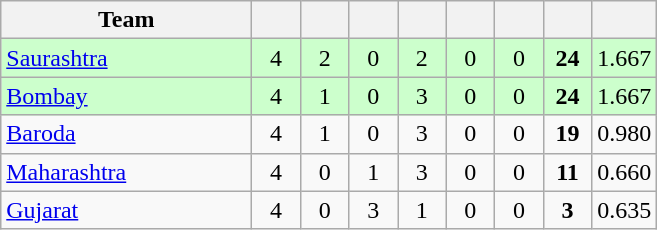<table class="wikitable" style="text-align:center">
<tr>
<th style="width:160px">Team</th>
<th style="width:25px"></th>
<th style="width:25px"></th>
<th style="width:25px"></th>
<th style="width:25px"></th>
<th style="width:25px"></th>
<th style="width:25px"></th>
<th style="width:25px"></th>
<th style="width:25px;"></th>
</tr>
<tr style="background:#cfc;">
<td style="text-align:left"><a href='#'>Saurashtra</a></td>
<td>4</td>
<td>2</td>
<td>0</td>
<td>2</td>
<td>0</td>
<td>0</td>
<td><strong>24</strong></td>
<td>1.667</td>
</tr>
<tr style="background:#cfc;">
<td style="text-align:left"><a href='#'>Bombay</a></td>
<td>4</td>
<td>1</td>
<td>0</td>
<td>3</td>
<td>0</td>
<td>0</td>
<td><strong>24</strong></td>
<td>1.667</td>
</tr>
<tr>
<td style="text-align:left"><a href='#'>Baroda</a></td>
<td>4</td>
<td>1</td>
<td>0</td>
<td>3</td>
<td>0</td>
<td>0</td>
<td><strong>19</strong></td>
<td>0.980</td>
</tr>
<tr>
<td style="text-align:left"><a href='#'>Maharashtra</a></td>
<td>4</td>
<td>0</td>
<td>1</td>
<td>3</td>
<td>0</td>
<td>0</td>
<td><strong>11</strong></td>
<td>0.660</td>
</tr>
<tr>
<td style="text-align:left"><a href='#'>Gujarat</a></td>
<td>4</td>
<td>0</td>
<td>3</td>
<td>1</td>
<td>0</td>
<td>0</td>
<td><strong>3</strong></td>
<td>0.635</td>
</tr>
</table>
